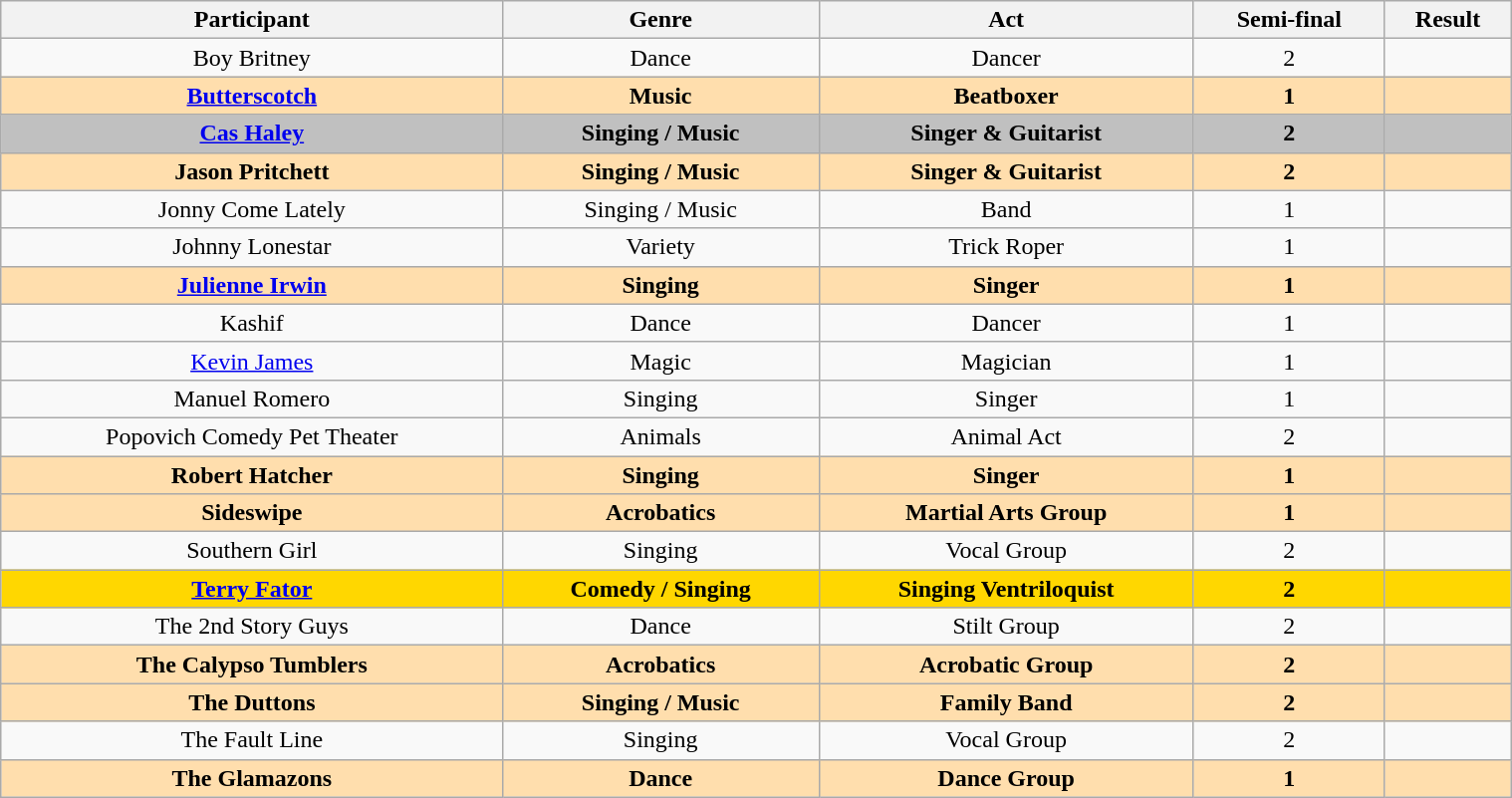<table class="wikitable sortable"  style="margin-left: auto; margin-right: auto; border: none; width:80%; text-align:center;">
<tr valign="top">
<th>Participant</th>
<th>Genre</th>
<th class="unsortable">Act</th>
<th>Semi-final</th>
<th>Result</th>
</tr>
<tr>
<td>Boy Britney</td>
<td>Dance</td>
<td>Dancer</td>
<td>2</td>
<td></td>
</tr>
<tr style="background:NavajoWhite;">
<td><strong><a href='#'>Butterscotch</a></strong></td>
<td><strong>Music</strong></td>
<td><strong>Beatboxer</strong></td>
<td><strong>1</strong></td>
<td><strong></strong></td>
</tr>
<tr style="background:silver;">
<td><strong><a href='#'>Cas Haley</a></strong></td>
<td><strong>Singing / Music</strong></td>
<td><strong>Singer & Guitarist</strong></td>
<td><strong>2</strong></td>
<td><strong></strong></td>
</tr>
<tr style="background:NavajoWhite;">
<td><strong>Jason Pritchett</strong></td>
<td><strong>Singing / Music</strong></td>
<td><strong>Singer & Guitarist</strong></td>
<td><strong>2</strong></td>
<td><strong></strong></td>
</tr>
<tr>
<td>Jonny Come Lately</td>
<td>Singing / Music</td>
<td>Band</td>
<td>1</td>
<td></td>
</tr>
<tr>
<td>Johnny Lonestar</td>
<td>Variety</td>
<td>Trick Roper</td>
<td>1</td>
<td></td>
</tr>
<tr style="background:NavajoWhite;">
<td><strong><a href='#'>Julienne Irwin</a></strong></td>
<td><strong>Singing</strong></td>
<td><strong>Singer</strong></td>
<td><strong>1</strong></td>
<td><strong></strong></td>
</tr>
<tr>
<td>Kashif</td>
<td>Dance</td>
<td>Dancer</td>
<td>1</td>
<td></td>
</tr>
<tr>
<td><a href='#'>Kevin James</a></td>
<td>Magic</td>
<td>Magician</td>
<td>1</td>
<td></td>
</tr>
<tr>
<td>Manuel Romero</td>
<td>Singing</td>
<td>Singer</td>
<td>1</td>
<td></td>
</tr>
<tr>
<td>Popovich Comedy Pet Theater</td>
<td>Animals</td>
<td>Animal Act</td>
<td>2</td>
<td></td>
</tr>
<tr style="background:NavajoWhite;">
<td><strong>Robert Hatcher</strong></td>
<td><strong>Singing</strong></td>
<td><strong>Singer</strong></td>
<td><strong>1</strong></td>
<td><strong></strong></td>
</tr>
<tr style="background:NavajoWhite;">
<td><strong>Sideswipe</strong></td>
<td><strong>Acrobatics</strong></td>
<td><strong>Martial Arts  Group</strong></td>
<td><strong>1</strong></td>
<td><strong></strong></td>
</tr>
<tr>
<td>Southern Girl</td>
<td>Singing</td>
<td>Vocal Group</td>
<td>2</td>
<td></td>
</tr>
<tr style="background:gold;">
<td><strong><a href='#'>Terry Fator</a></strong></td>
<td><strong>Comedy / Singing</strong></td>
<td><strong>Singing Ventriloquist</strong></td>
<td><strong>2</strong></td>
<td><strong></strong></td>
</tr>
<tr>
<td>The 2nd Story Guys</td>
<td>Dance</td>
<td>Stilt Group</td>
<td>2</td>
<td></td>
</tr>
<tr style="background:NavajoWhite;">
<td><strong>The Calypso Tumblers</strong></td>
<td><strong>Acrobatics</strong></td>
<td><strong>Acrobatic Group</strong></td>
<td><strong>2</strong></td>
<td><strong></strong></td>
</tr>
<tr style="background:NavajoWhite;">
<td><strong>The Duttons</strong></td>
<td><strong>Singing / Music</strong></td>
<td><strong>Family Band</strong></td>
<td><strong>2</strong></td>
<td><strong></strong></td>
</tr>
<tr>
<td>The Fault Line</td>
<td>Singing</td>
<td>Vocal Group</td>
<td>2</td>
<td></td>
</tr>
<tr style="background:NavajoWhite;">
<td><strong>The Glamazons</strong></td>
<td><strong>Dance</strong></td>
<td><strong>Dance Group</strong></td>
<td><strong>1</strong></td>
<td><strong></strong></td>
</tr>
</table>
